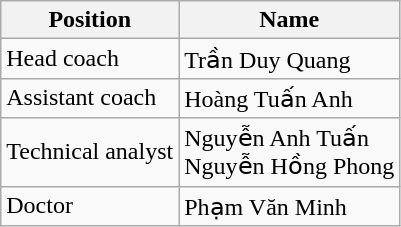<table class="wikitable">
<tr>
<th>Position</th>
<th>Name</th>
</tr>
<tr>
<td>Head coach</td>
<td> Trần Duy Quang</td>
</tr>
<tr>
<td>Assistant coach</td>
<td> Hoàng Tuấn Anh</td>
</tr>
<tr>
<td>Technical analyst</td>
<td> Nguyễn Anh Tuấn <br>  Nguyễn Hồng Phong</td>
</tr>
<tr>
<td>Doctor</td>
<td> Phạm Văn Minh</td>
</tr>
</table>
